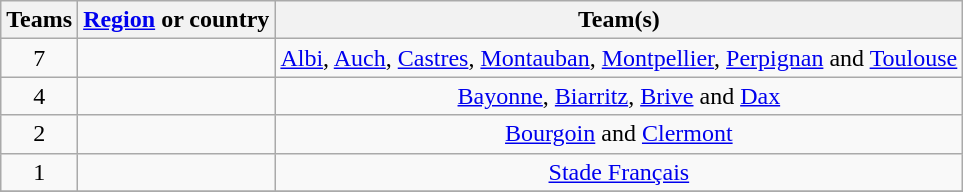<table class="wikitable" style="text-align:center">
<tr>
<th>Teams</th>
<th><a href='#'>Region</a> or country</th>
<th>Team(s)</th>
</tr>
<tr>
<td>7</td>
<td align="left"></td>
<td><a href='#'>Albi</a>, <a href='#'>Auch</a>, <a href='#'>Castres</a>, <a href='#'>Montauban</a>, <a href='#'>Montpellier</a>, <a href='#'>Perpignan</a> and <a href='#'>Toulouse</a></td>
</tr>
<tr>
<td>4</td>
<td align="left"></td>
<td><a href='#'>Bayonne</a>, <a href='#'>Biarritz</a>, <a href='#'>Brive</a> and <a href='#'>Dax</a></td>
</tr>
<tr>
<td>2</td>
<td align="left"></td>
<td><a href='#'>Bourgoin</a> and <a href='#'>Clermont</a></td>
</tr>
<tr>
<td>1</td>
<td align="left"></td>
<td><a href='#'>Stade Français</a></td>
</tr>
<tr>
</tr>
</table>
